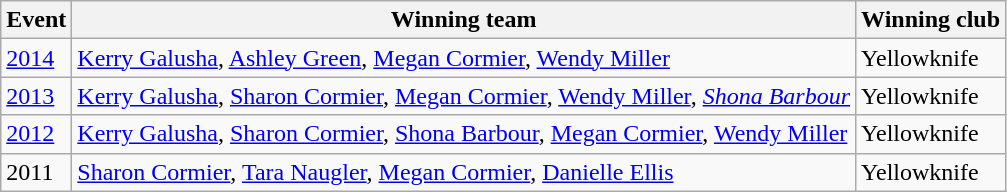<table class="wikitable">
<tr>
<th scope="col">Event</th>
<th scope="col">Winning team</th>
<th scope="col">Winning club</th>
</tr>
<tr>
<td><a href='#'>2014</a></td>
<td><a href='#'>Kerry Galusha</a>, <a href='#'>Ashley Green</a>, <a href='#'>Megan Cormier</a>, <a href='#'>Wendy Miller</a></td>
<td>Yellowknife</td>
</tr>
<tr>
<td><a href='#'>2013</a></td>
<td><a href='#'>Kerry Galusha</a>, <a href='#'>Sharon Cormier</a>, <a href='#'>Megan Cormier</a>, <a href='#'>Wendy Miller</a>, <em><a href='#'>Shona Barbour</a></em></td>
<td>Yellowknife</td>
</tr>
<tr>
<td><a href='#'>2012</a></td>
<td><a href='#'>Kerry Galusha</a>, <a href='#'>Sharon Cormier</a>, <a href='#'>Shona Barbour</a>, <a href='#'>Megan Cormier</a>, <a href='#'>Wendy Miller</a></td>
<td>Yellowknife</td>
</tr>
<tr>
<td>2011</td>
<td><a href='#'>Sharon Cormier</a>, <a href='#'>Tara Naugler</a>,	<a href='#'>Megan Cormier</a>, <a href='#'>Danielle Ellis</a></td>
<td>Yellowknife</td>
</tr>
</table>
